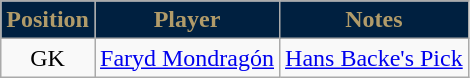<table class=wikitable>
<tr>
<th style="background:#002040; color:#B19B69; text-align:center;">Position</th>
<th style="background:#002040; color:#B19B69; text-align:center;">Player</th>
<th style="background:#002040; color:#B19B69; text-align:center;">Notes</th>
</tr>
<tr>
<td align=center>GK</td>
<td> <a href='#'>Faryd Mondragón</a></td>
<td><a href='#'>Hans Backe's Pick</a></td>
</tr>
</table>
